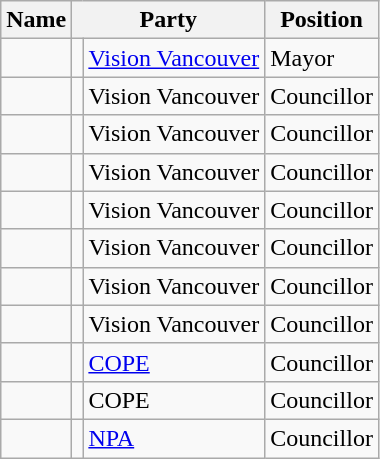<table class="wikitable">
<tr>
<th>Name</th>
<th colspan="2">Party</th>
<th>Position</th>
</tr>
<tr>
<td></td>
<td></td>
<td><a href='#'>Vision Vancouver</a></td>
<td>Mayor</td>
</tr>
<tr>
<td></td>
<td></td>
<td>Vision Vancouver</td>
<td>Councillor</td>
</tr>
<tr>
<td></td>
<td></td>
<td>Vision Vancouver</td>
<td>Councillor</td>
</tr>
<tr>
<td></td>
<td></td>
<td>Vision Vancouver</td>
<td>Councillor</td>
</tr>
<tr>
<td></td>
<td></td>
<td>Vision Vancouver</td>
<td>Councillor</td>
</tr>
<tr>
<td></td>
<td></td>
<td>Vision Vancouver</td>
<td>Councillor</td>
</tr>
<tr>
<td></td>
<td></td>
<td>Vision Vancouver</td>
<td>Councillor</td>
</tr>
<tr>
<td></td>
<td></td>
<td>Vision Vancouver</td>
<td>Councillor</td>
</tr>
<tr>
<td></td>
<td></td>
<td><a href='#'>COPE</a></td>
<td>Councillor</td>
</tr>
<tr>
<td></td>
<td></td>
<td>COPE</td>
<td>Councillor</td>
</tr>
<tr>
<td></td>
<td></td>
<td><a href='#'>NPA</a></td>
<td>Councillor</td>
</tr>
</table>
